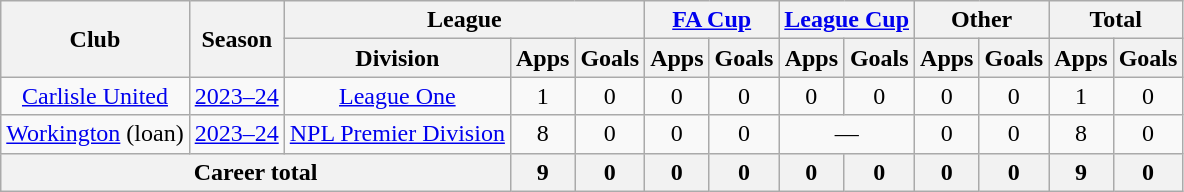<table class="wikitable" style="text-align: center">
<tr>
<th rowspan="2">Club</th>
<th rowspan="2">Season</th>
<th colspan="3">League</th>
<th colspan="2"><a href='#'>FA Cup</a></th>
<th colspan="2"><a href='#'>League Cup</a></th>
<th colspan="2">Other</th>
<th colspan="2">Total</th>
</tr>
<tr>
<th>Division</th>
<th>Apps</th>
<th>Goals</th>
<th>Apps</th>
<th>Goals</th>
<th>Apps</th>
<th>Goals</th>
<th>Apps</th>
<th>Goals</th>
<th>Apps</th>
<th>Goals</th>
</tr>
<tr>
<td><a href='#'>Carlisle United</a></td>
<td><a href='#'>2023–24</a></td>
<td><a href='#'>League One</a></td>
<td>1</td>
<td>0</td>
<td>0</td>
<td>0</td>
<td>0</td>
<td>0</td>
<td>0</td>
<td>0</td>
<td>1</td>
<td>0</td>
</tr>
<tr>
<td><a href='#'>Workington</a> (loan)</td>
<td><a href='#'>2023–24</a></td>
<td><a href='#'>NPL Premier Division</a></td>
<td>8</td>
<td>0</td>
<td>0</td>
<td>0</td>
<td colspan="2">—</td>
<td>0</td>
<td>0</td>
<td>8</td>
<td>0</td>
</tr>
<tr>
<th colspan="3">Career total</th>
<th>9</th>
<th>0</th>
<th>0</th>
<th>0</th>
<th>0</th>
<th>0</th>
<th>0</th>
<th>0</th>
<th>9</th>
<th>0</th>
</tr>
</table>
